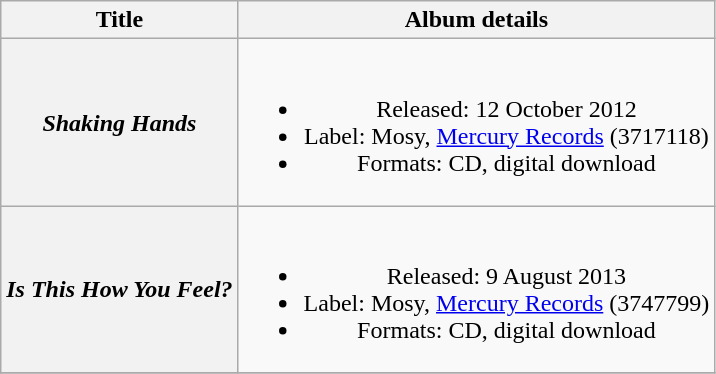<table class="wikitable plainrowheaders" style="text-align:center;">
<tr>
<th scope="col" rowspan="1">Title</th>
<th style="col" rowspan="1">Album details</th>
</tr>
<tr>
<th scope="row"><em>Shaking Hands</em></th>
<td><br><ul><li>Released: 12 October 2012</li><li>Label: Mosy, <a href='#'>Mercury Records</a> (3717118)</li><li>Formats: CD, digital download</li></ul></td>
</tr>
<tr>
<th scope="row"><em>Is This How You Feel?</em></th>
<td><br><ul><li>Released: 9 August 2013</li><li>Label: Mosy, <a href='#'>Mercury Records</a> (3747799)</li><li>Formats: CD, digital download</li></ul></td>
</tr>
<tr>
</tr>
</table>
